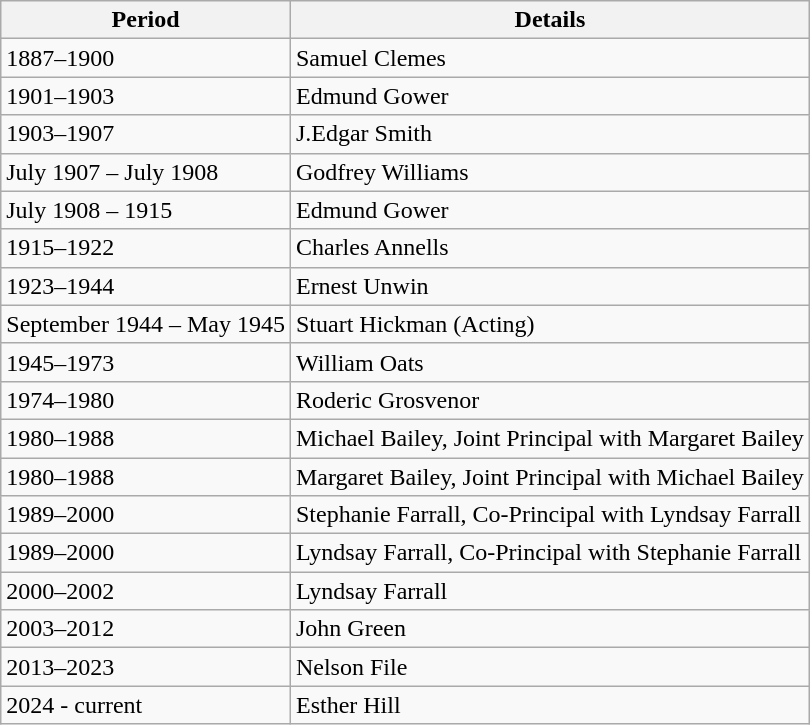<table class="wikitable">
<tr>
<th>Period</th>
<th>Details</th>
</tr>
<tr>
<td>1887–1900</td>
<td>Samuel Clemes</td>
</tr>
<tr>
<td>1901–1903</td>
<td>Edmund Gower</td>
</tr>
<tr>
<td>1903–1907</td>
<td>J.Edgar Smith</td>
</tr>
<tr>
<td>July 1907 – July 1908</td>
<td>Godfrey Williams</td>
</tr>
<tr>
<td>July 1908 – 1915</td>
<td>Edmund Gower</td>
</tr>
<tr>
<td>1915–1922</td>
<td>Charles Annells</td>
</tr>
<tr>
<td>1923–1944</td>
<td>Ernest Unwin</td>
</tr>
<tr>
<td>September 1944 – May 1945</td>
<td>Stuart Hickman (Acting)</td>
</tr>
<tr>
<td>1945–1973</td>
<td>William Oats</td>
</tr>
<tr>
<td>1974–1980</td>
<td>Roderic Grosvenor</td>
</tr>
<tr>
<td>1980–1988</td>
<td>Michael Bailey, Joint Principal with Margaret Bailey</td>
</tr>
<tr>
<td>1980–1988</td>
<td>Margaret Bailey, Joint Principal with Michael Bailey</td>
</tr>
<tr>
<td>1989–2000</td>
<td>Stephanie Farrall, Co-Principal with Lyndsay Farrall</td>
</tr>
<tr>
<td>1989–2000</td>
<td>Lyndsay Farrall, Co-Principal with Stephanie Farrall</td>
</tr>
<tr>
<td>2000–2002</td>
<td>Lyndsay Farrall</td>
</tr>
<tr>
<td>2003–2012</td>
<td>John Green</td>
</tr>
<tr>
<td>2013–2023</td>
<td>Nelson File</td>
</tr>
<tr>
<td>2024 - current</td>
<td>Esther Hill</td>
</tr>
</table>
